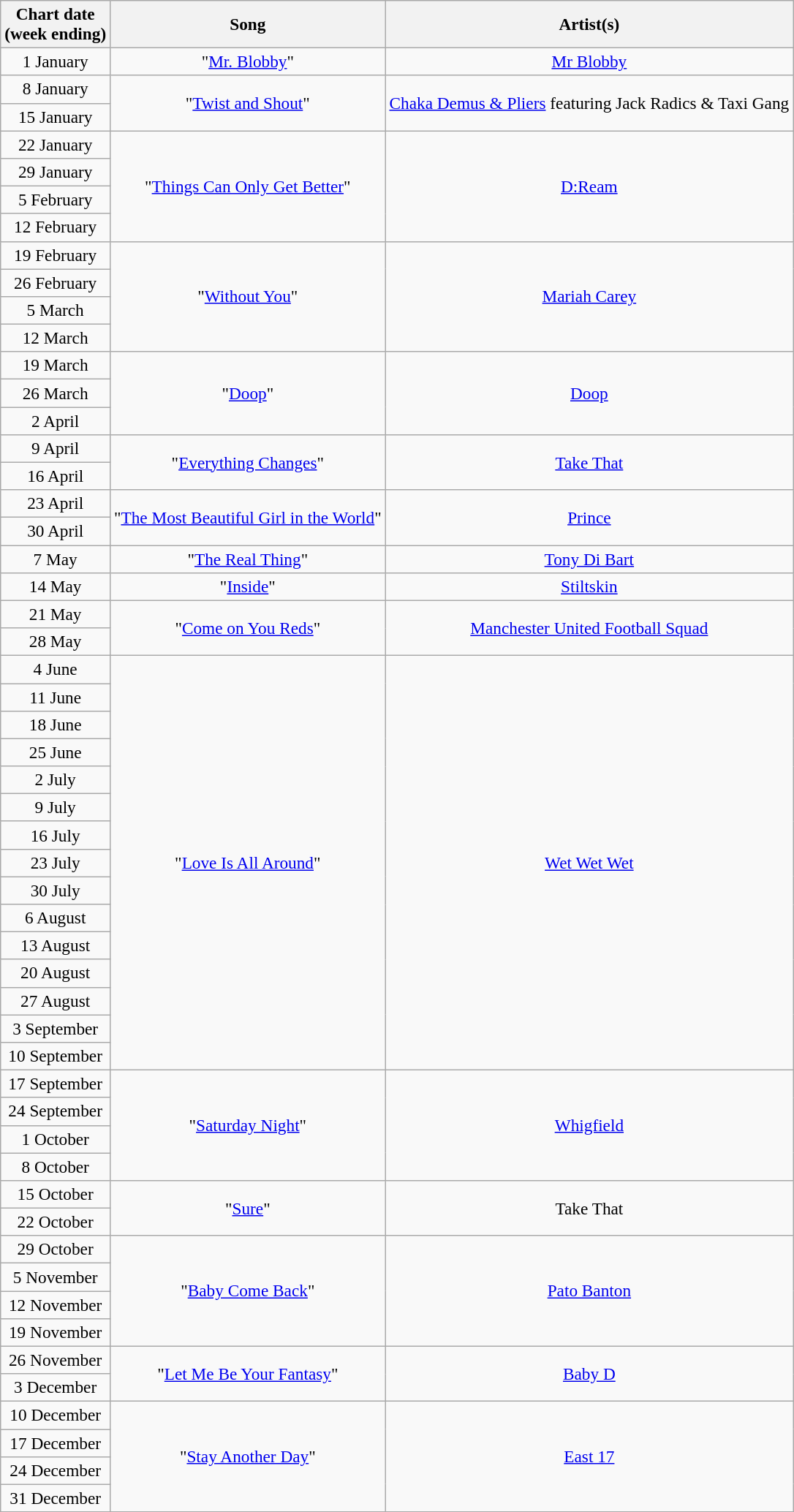<table class="wikitable" style="font-size:97%">
<tr>
<th style="text-align:center;">Chart date<br>(week ending)</th>
<th style="text-align:center;">Song</th>
<th style="text-align:center;">Artist(s)</th>
</tr>
<tr>
<td style="text-align:center;">1 January</td>
<td style="text-align:center;">"<a href='#'>Mr. Blobby</a>"</td>
<td style="text-align:center;"><a href='#'>Mr Blobby</a></td>
</tr>
<tr>
<td style="text-align:center;">8 January</td>
<td style="text-align:center;" rowspan="2">"<a href='#'>Twist and Shout</a>"</td>
<td style="text-align:center;" rowspan="2"><a href='#'>Chaka Demus & Pliers</a> featuring Jack Radics & Taxi Gang</td>
</tr>
<tr>
<td style="text-align:center;">15 January</td>
</tr>
<tr>
<td style="text-align:center;">22 January</td>
<td style="text-align:center;" rowspan="4">"<a href='#'>Things Can Only Get Better</a>"</td>
<td style="text-align:center;" rowspan="4"><a href='#'>D:Ream</a></td>
</tr>
<tr>
<td style="text-align:center;">29 January</td>
</tr>
<tr>
<td style="text-align:center;">5 February</td>
</tr>
<tr>
<td style="text-align:center;">12 February</td>
</tr>
<tr>
<td style="text-align:center;">19 February</td>
<td style="text-align:center;" rowspan="4">"<a href='#'>Without You</a>"</td>
<td style="text-align:center;" rowspan="4"><a href='#'>Mariah Carey</a></td>
</tr>
<tr>
<td style="text-align:center;">26 February</td>
</tr>
<tr>
<td style="text-align:center;">5 March</td>
</tr>
<tr>
<td style="text-align:center;">12 March</td>
</tr>
<tr>
<td style="text-align:center;">19 March</td>
<td style="text-align:center;" rowspan="3">"<a href='#'>Doop</a>"</td>
<td style="text-align:center;" rowspan="3"><a href='#'>Doop</a></td>
</tr>
<tr>
<td style="text-align:center;">26 March</td>
</tr>
<tr>
<td style="text-align:center;">2 April</td>
</tr>
<tr>
<td style="text-align:center;">9 April</td>
<td style="text-align:center;" rowspan="2">"<a href='#'>Everything Changes</a>"</td>
<td style="text-align:center;" rowspan="2"><a href='#'>Take That</a></td>
</tr>
<tr>
<td style="text-align:center;">16 April</td>
</tr>
<tr>
<td style="text-align:center;">23 April</td>
<td style="text-align:center;" rowspan="2">"<a href='#'>The Most Beautiful Girl in the World</a>"</td>
<td style="text-align:center;" rowspan="2"><a href='#'>Prince</a></td>
</tr>
<tr>
<td style="text-align:center;">30 April</td>
</tr>
<tr>
<td style="text-align:center;">7 May</td>
<td style="text-align:center;">"<a href='#'>The Real Thing</a>"</td>
<td style="text-align:center;"><a href='#'>Tony Di Bart</a></td>
</tr>
<tr>
<td style="text-align:center;">14 May</td>
<td style="text-align:center;">"<a href='#'>Inside</a>"</td>
<td style="text-align:center;"><a href='#'>Stiltskin</a></td>
</tr>
<tr>
<td style="text-align:center;">21 May</td>
<td style="text-align:center;" rowspan="2">"<a href='#'>Come on You Reds</a>"</td>
<td style="text-align:center;" rowspan="2"><a href='#'>Manchester United Football Squad</a></td>
</tr>
<tr>
<td style="text-align:center;">28 May</td>
</tr>
<tr>
<td style="text-align:center;">4 June</td>
<td style="text-align:center;" rowspan="15">"<a href='#'>Love Is All Around</a>"</td>
<td style="text-align:center;" rowspan="15"><a href='#'>Wet Wet Wet</a></td>
</tr>
<tr>
<td style="text-align:center;">11 June</td>
</tr>
<tr>
<td style="text-align:center;">18 June</td>
</tr>
<tr>
<td style="text-align:center;">25 June</td>
</tr>
<tr>
<td style="text-align:center;">2 July</td>
</tr>
<tr>
<td style="text-align:center;">9 July</td>
</tr>
<tr>
<td style="text-align:center;">16 July</td>
</tr>
<tr>
<td style="text-align:center;">23 July</td>
</tr>
<tr>
<td style="text-align:center;">30 July</td>
</tr>
<tr>
<td style="text-align:center;">6 August</td>
</tr>
<tr>
<td style="text-align:center;">13 August</td>
</tr>
<tr>
<td style="text-align:center;">20 August</td>
</tr>
<tr>
<td style="text-align:center;">27 August</td>
</tr>
<tr>
<td style="text-align:center;">3 September</td>
</tr>
<tr>
<td style="text-align:center;">10 September</td>
</tr>
<tr>
<td style="text-align:center;">17 September</td>
<td style="text-align:center;" rowspan="4">"<a href='#'>Saturday Night</a>"</td>
<td style="text-align:center;" rowspan="4"><a href='#'>Whigfield</a></td>
</tr>
<tr>
<td style="text-align:center;">24 September</td>
</tr>
<tr>
<td style="text-align:center;">1 October</td>
</tr>
<tr>
<td style="text-align:center;">8 October</td>
</tr>
<tr>
<td style="text-align:center;">15 October</td>
<td style="text-align:center;" rowspan="2">"<a href='#'>Sure</a>"</td>
<td style="text-align:center;" rowspan="2">Take That</td>
</tr>
<tr>
<td style="text-align:center;">22 October</td>
</tr>
<tr>
<td style="text-align:center;">29 October</td>
<td style="text-align:center;" rowspan="4">"<a href='#'>Baby Come Back</a>"</td>
<td style="text-align:center;" rowspan="4"><a href='#'>Pato Banton</a></td>
</tr>
<tr>
<td style="text-align:center;">5 November</td>
</tr>
<tr>
<td style="text-align:center;">12 November</td>
</tr>
<tr>
<td style="text-align:center;">19 November</td>
</tr>
<tr>
<td style="text-align:center;">26 November</td>
<td style="text-align:center;" rowspan="2">"<a href='#'>Let Me Be Your Fantasy</a>"</td>
<td style="text-align:center;" rowspan="2"><a href='#'>Baby D</a></td>
</tr>
<tr>
<td style="text-align:center;">3 December</td>
</tr>
<tr>
<td style="text-align:center;">10 December</td>
<td style="text-align:center;" rowspan="4">"<a href='#'>Stay Another Day</a>"</td>
<td style="text-align:center;" rowspan="4"><a href='#'>East 17</a></td>
</tr>
<tr>
<td style="text-align:center;">17 December</td>
</tr>
<tr>
<td style="text-align:center;">24 December</td>
</tr>
<tr>
<td style="text-align:center;">31 December</td>
</tr>
</table>
